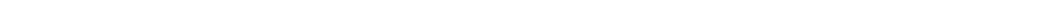<table style="width:1000px; text-align:center;">
<tr style="color:white;">
<td style="background:">25.6%</td>
<td style="background:">27.8%</td>
<td style="background:"><strong>46.6%</strong></td>
</tr>
<tr>
<td></td>
<td></td>
<td></td>
</tr>
</table>
